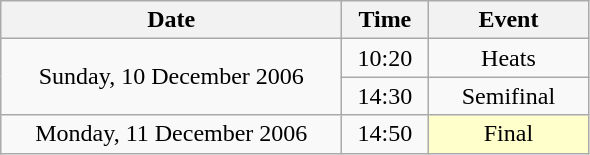<table class = "wikitable" style="text-align:center;">
<tr>
<th width=220>Date</th>
<th width=50>Time</th>
<th width=100>Event</th>
</tr>
<tr>
<td rowspan=2>Sunday, 10 December 2006</td>
<td>10:20</td>
<td>Heats</td>
</tr>
<tr>
<td>14:30</td>
<td>Semifinal</td>
</tr>
<tr>
<td>Monday, 11 December 2006</td>
<td>14:50</td>
<td bgcolor=ffffcc>Final</td>
</tr>
</table>
